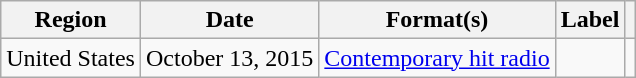<table class="wikitable plainrowheaders">
<tr>
<th scope="col">Region</th>
<th scope="col">Date</th>
<th scope="col">Format(s)</th>
<th scope="col">Label</th>
<th scope="col"></th>
</tr>
<tr>
<td>United States</td>
<td>October 13, 2015</td>
<td><a href='#'>Contemporary hit radio</a></td>
<td></td>
<td style="text-align:center;"></td>
</tr>
</table>
